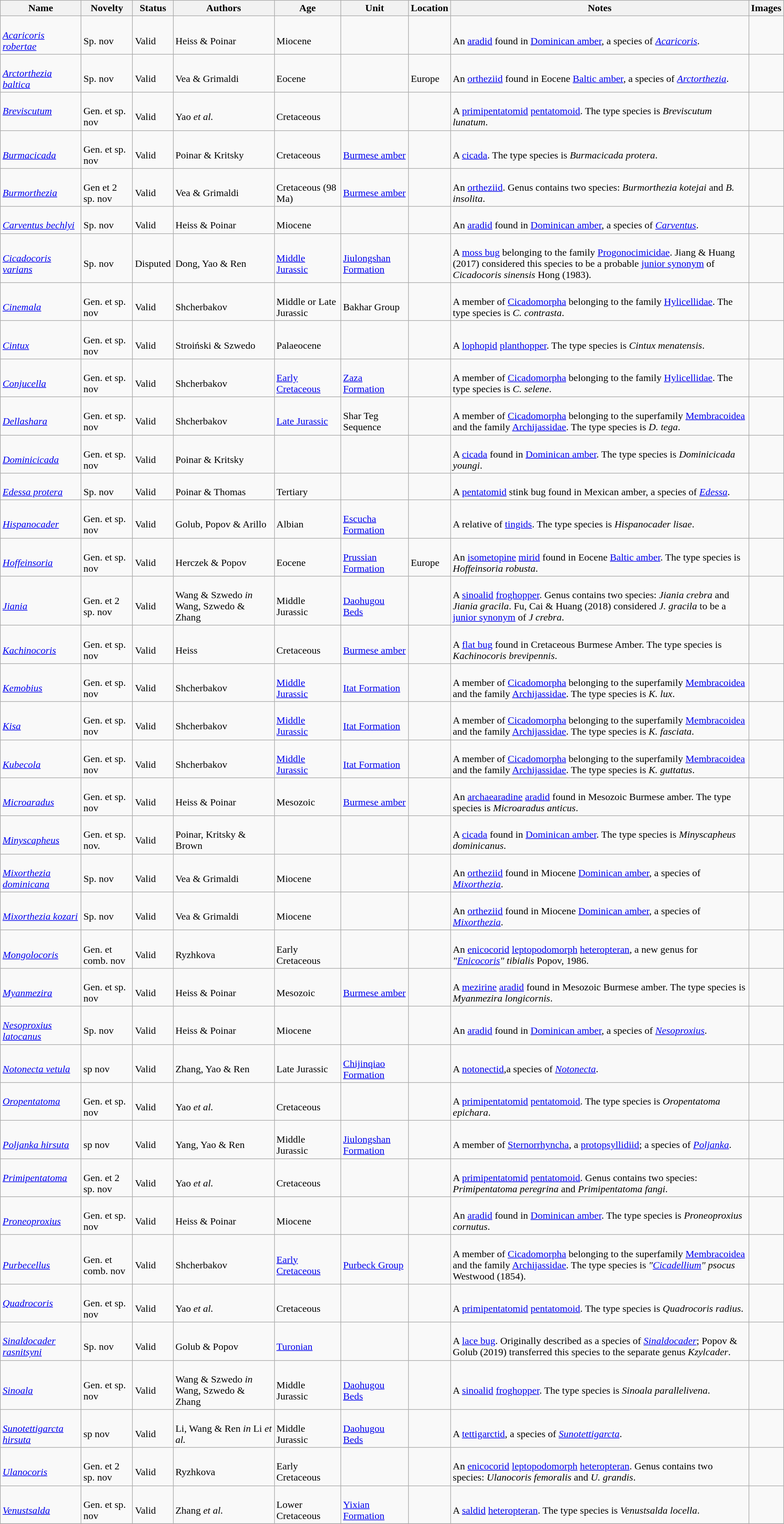<table class="wikitable sortable" align="center" width="100%">
<tr>
<th>Name</th>
<th>Novelty</th>
<th>Status</th>
<th>Authors</th>
<th>Age</th>
<th>Unit</th>
<th>Location</th>
<th>Notes</th>
<th>Images</th>
</tr>
<tr>
<td><br><em><a href='#'>Acaricoris robertae</a></em></td>
<td><br>Sp. nov</td>
<td><br>Valid</td>
<td><br>Heiss & Poinar</td>
<td><br>Miocene</td>
<td></td>
<td><br></td>
<td><br>An <a href='#'>aradid</a> found in <a href='#'>Dominican amber</a>, a species of <em><a href='#'>Acaricoris</a></em>.</td>
<td></td>
</tr>
<tr>
<td><br><em><a href='#'>Arctorthezia baltica</a></em></td>
<td><br>Sp. nov</td>
<td><br>Valid</td>
<td><br>Vea & Grimaldi</td>
<td><br>Eocene</td>
<td></td>
<td><br>Europe</td>
<td><br>An <a href='#'>ortheziid</a> found in Eocene <a href='#'>Baltic amber</a>, a species of <em><a href='#'>Arctorthezia</a></em>.</td>
<td></td>
</tr>
<tr>
<td><em><a href='#'>Breviscutum</a></em></td>
<td><br>Gen. et sp. nov</td>
<td><br>Valid</td>
<td><br>Yao <em>et al.</em></td>
<td><br>Cretaceous</td>
<td></td>
<td><br></td>
<td><br>A <a href='#'>primipentatomid</a> <a href='#'>pentatomoid</a>. The type species is <em>Breviscutum lunatum</em>.</td>
<td></td>
</tr>
<tr>
<td><br><em><a href='#'>Burmacicada</a></em></td>
<td><br>Gen. et sp. nov</td>
<td><br>Valid</td>
<td><br>Poinar & Kritsky</td>
<td><br>Cretaceous</td>
<td><br><a href='#'>Burmese amber</a></td>
<td><br></td>
<td><br>A <a href='#'>cicada</a>. The type species is <em>Burmacicada protera</em>.</td>
<td></td>
</tr>
<tr>
<td><br><em><a href='#'>Burmorthezia</a></em></td>
<td><br>Gen et 2 sp. nov</td>
<td><br>Valid</td>
<td><br>Vea & Grimaldi</td>
<td><br>Cretaceous (98 Ma)</td>
<td><br><a href='#'>Burmese amber</a></td>
<td><br></td>
<td><br>An <a href='#'>ortheziid</a>. Genus contains two species: <em>Burmorthezia kotejai</em> and <em>B. insolita</em>.</td>
<td></td>
</tr>
<tr>
<td><br><em><a href='#'>Carventus bechlyi</a></em></td>
<td><br>Sp. nov</td>
<td><br>Valid</td>
<td><br>Heiss & Poinar</td>
<td><br>Miocene</td>
<td></td>
<td><br></td>
<td><br>An <a href='#'>aradid</a> found in <a href='#'>Dominican amber</a>, a species of <em><a href='#'>Carventus</a></em>.</td>
<td></td>
</tr>
<tr>
<td><br><em><a href='#'>Cicadocoris varians</a></em></td>
<td><br>Sp. nov</td>
<td><br>Disputed</td>
<td><br>Dong, Yao & Ren</td>
<td><br><a href='#'>Middle Jurassic</a></td>
<td><br><a href='#'>Jiulongshan Formation</a></td>
<td><br></td>
<td><br>A <a href='#'>moss bug</a> belonging to the family <a href='#'>Progonocimicidae</a>. Jiang & Huang (2017) considered this species to be a probable <a href='#'>junior synonym</a> of <em>Cicadocoris sinensis</em> Hong (1983).</td>
<td></td>
</tr>
<tr>
<td><br><em><a href='#'>Cinemala</a></em></td>
<td><br>Gen. et sp. nov</td>
<td><br>Valid</td>
<td><br>Shcherbakov</td>
<td><br>Middle or Late Jurassic</td>
<td><br>Bakhar Group</td>
<td><br></td>
<td><br>A member of <a href='#'>Cicadomorpha</a> belonging to the family <a href='#'>Hylicellidae</a>. The type species is <em>C. contrasta</em>.</td>
<td></td>
</tr>
<tr>
<td><br><em><a href='#'>Cintux</a></em></td>
<td><br>Gen. et sp. nov</td>
<td><br>Valid</td>
<td><br>Stroiński & Szwedo</td>
<td><br>Palaeocene</td>
<td></td>
<td><br></td>
<td><br>A <a href='#'>lophopid</a> <a href='#'>planthopper</a>. The type species is <em>Cintux menatensis</em>.</td>
<td></td>
</tr>
<tr>
<td><br><em><a href='#'>Conjucella</a></em></td>
<td><br>Gen. et sp. nov</td>
<td><br>Valid</td>
<td><br>Shcherbakov</td>
<td><br><a href='#'>Early Cretaceous</a></td>
<td><br><a href='#'>Zaza Formation</a></td>
<td><br></td>
<td><br>A member of <a href='#'>Cicadomorpha</a> belonging to the family <a href='#'>Hylicellidae</a>. The type species is <em>C. selene</em>.</td>
<td></td>
</tr>
<tr>
<td><br><em><a href='#'>Dellashara</a></em></td>
<td><br>Gen. et sp. nov</td>
<td><br>Valid</td>
<td><br>Shcherbakov</td>
<td><br><a href='#'>Late Jurassic</a></td>
<td><br>Shar Teg Sequence</td>
<td><br></td>
<td><br>A member of <a href='#'>Cicadomorpha</a> belonging to the superfamily <a href='#'>Membracoidea</a> and the family <a href='#'>Archijassidae</a>. The type species is <em>D. tega</em>.</td>
<td></td>
</tr>
<tr>
<td><br><em><a href='#'>Dominicicada</a></em></td>
<td><br>Gen. et sp. nov</td>
<td><br>Valid</td>
<td><br>Poinar & Kritsky</td>
<td></td>
<td></td>
<td><br></td>
<td><br>A <a href='#'>cicada</a> found in <a href='#'>Dominican amber</a>. The type species is <em>Dominicicada youngi</em>.</td>
<td></td>
</tr>
<tr>
<td><br><em><a href='#'>Edessa protera</a></em></td>
<td><br>Sp. nov</td>
<td><br>Valid</td>
<td><br>Poinar & Thomas</td>
<td><br>Tertiary</td>
<td></td>
<td><br></td>
<td><br>A <a href='#'>pentatomid</a> stink bug found in Mexican amber, a species of <em><a href='#'>Edessa</a></em>.</td>
<td></td>
</tr>
<tr>
<td><br><em><a href='#'>Hispanocader</a></em></td>
<td><br>Gen. et sp. nov</td>
<td><br>Valid</td>
<td><br>Golub, Popov & Arillo</td>
<td><br>Albian</td>
<td><br><a href='#'>Escucha Formation</a></td>
<td><br></td>
<td><br>A relative of <a href='#'>tingids</a>. The type species is <em>Hispanocader lisae</em>.</td>
<td></td>
</tr>
<tr>
<td><br><em><a href='#'>Hoffeinsoria</a></em></td>
<td><br>Gen. et sp. nov</td>
<td><br>Valid</td>
<td><br>Herczek & Popov</td>
<td><br>Eocene</td>
<td><br><a href='#'>Prussian Formation</a></td>
<td><br>Europe</td>
<td><br>An <a href='#'>isometopine</a> <a href='#'>mirid</a> found in Eocene <a href='#'>Baltic amber</a>. The type species is <em>Hoffeinsoria robusta</em>.</td>
<td></td>
</tr>
<tr>
<td><br><em><a href='#'>Jiania</a></em></td>
<td><br>Gen. et 2 sp. nov</td>
<td><br>Valid</td>
<td><br>Wang & Szwedo <em>in</em> Wang, Szwedo & Zhang</td>
<td><br>Middle Jurassic</td>
<td><br><a href='#'>Daohugou Beds</a></td>
<td><br></td>
<td><br>A <a href='#'>sinoalid</a> <a href='#'>froghopper</a>. Genus contains two species: <em>Jiania crebra</em> and <em>Jiania gracila</em>. Fu, Cai & Huang (2018) considered <em>J. gracila</em> to be a <a href='#'>junior synonym</a> of <em>J crebra</em>.</td>
<td></td>
</tr>
<tr>
<td><br><em><a href='#'>Kachinocoris</a></em></td>
<td><br>Gen. et sp. nov</td>
<td><br>Valid</td>
<td><br>Heiss</td>
<td><br>Cretaceous</td>
<td><br><a href='#'>Burmese amber</a></td>
<td><br></td>
<td><br>A <a href='#'>flat bug</a> found in Cretaceous Burmese Amber. The type species is <em>Kachinocoris brevipennis</em>.</td>
<td></td>
</tr>
<tr>
<td><br><em><a href='#'>Kemobius</a></em></td>
<td><br>Gen. et sp. nov</td>
<td><br>Valid</td>
<td><br>Shcherbakov</td>
<td><br><a href='#'>Middle Jurassic</a></td>
<td><br><a href='#'>Itat Formation</a></td>
<td><br></td>
<td><br>A member of <a href='#'>Cicadomorpha</a> belonging to the superfamily <a href='#'>Membracoidea</a> and the family <a href='#'>Archijassidae</a>. The type species is <em>K. lux</em>.</td>
<td></td>
</tr>
<tr>
<td><br><em><a href='#'>Kisa</a></em></td>
<td><br>Gen. et sp. nov</td>
<td><br>Valid</td>
<td><br>Shcherbakov</td>
<td><br><a href='#'>Middle Jurassic</a></td>
<td><br><a href='#'>Itat Formation</a></td>
<td><br></td>
<td><br>A member of <a href='#'>Cicadomorpha</a> belonging to the superfamily <a href='#'>Membracoidea</a> and the family <a href='#'>Archijassidae</a>. The type species is <em>K. fasciata</em>.</td>
<td></td>
</tr>
<tr>
<td><br><em><a href='#'>Kubecola</a></em></td>
<td><br>Gen. et sp. nov</td>
<td><br>Valid</td>
<td><br>Shcherbakov</td>
<td><br><a href='#'>Middle Jurassic</a></td>
<td><br><a href='#'>Itat Formation</a></td>
<td><br></td>
<td><br>A member of <a href='#'>Cicadomorpha</a> belonging to the superfamily <a href='#'>Membracoidea</a> and the family <a href='#'>Archijassidae</a>. The type species is <em>K. guttatus</em>.</td>
<td></td>
</tr>
<tr>
<td><br><em><a href='#'>Microaradus</a></em></td>
<td><br>Gen. et sp. nov</td>
<td><br>Valid</td>
<td><br>Heiss & Poinar</td>
<td><br>Mesozoic</td>
<td><br><a href='#'>Burmese amber</a></td>
<td><br></td>
<td><br>An <a href='#'>archaearadine</a> <a href='#'>aradid</a> found in Mesozoic Burmese amber. The type species is <em>Microaradus anticus</em>.</td>
<td></td>
</tr>
<tr>
<td><br><em><a href='#'>Minyscapheus</a></em></td>
<td><br>Gen. et sp. nov.</td>
<td><br>Valid</td>
<td><br>Poinar, Kritsky & Brown</td>
<td></td>
<td></td>
<td><br></td>
<td><br>A <a href='#'>cicada</a> found in <a href='#'>Dominican amber</a>. The type species is <em>Minyscapheus dominicanus</em>.</td>
<td></td>
</tr>
<tr>
<td><br><em><a href='#'>Mixorthezia dominicana</a></em></td>
<td><br>Sp. nov</td>
<td><br>Valid</td>
<td><br>Vea & Grimaldi</td>
<td><br>Miocene</td>
<td></td>
<td><br></td>
<td><br>An <a href='#'>ortheziid</a> found in Miocene <a href='#'>Dominican amber</a>, a species of <em><a href='#'>Mixorthezia</a></em>.</td>
<td></td>
</tr>
<tr>
<td><br><em><a href='#'>Mixorthezia kozari</a></em></td>
<td><br>Sp. nov</td>
<td><br>Valid</td>
<td><br>Vea & Grimaldi</td>
<td><br>Miocene</td>
<td></td>
<td><br></td>
<td><br>An <a href='#'>ortheziid</a> found in Miocene <a href='#'>Dominican amber</a>, a species of <em><a href='#'>Mixorthezia</a></em>.</td>
<td></td>
</tr>
<tr>
<td><br><em><a href='#'>Mongolocoris</a></em></td>
<td><br>Gen. et comb. nov</td>
<td><br>Valid</td>
<td><br>Ryzhkova</td>
<td><br>Early Cretaceous</td>
<td></td>
<td><br></td>
<td><br>An <a href='#'>enicocorid</a> <a href='#'>leptopodomorph</a> <a href='#'>heteropteran</a>, a new genus for <em>"<a href='#'>Enicocoris</a>" tibialis</em> Popov, 1986.</td>
<td></td>
</tr>
<tr>
<td><br><em><a href='#'>Myanmezira</a></em></td>
<td><br>Gen. et sp. nov</td>
<td><br>Valid</td>
<td><br>Heiss & Poinar</td>
<td><br>Mesozoic</td>
<td><br><a href='#'>Burmese amber</a></td>
<td><br></td>
<td><br>A <a href='#'>mezirine</a> <a href='#'>aradid</a> found in Mesozoic Burmese amber. The type species is <em>Myanmezira longicornis</em>.</td>
<td></td>
</tr>
<tr>
<td><br><em><a href='#'>Nesoproxius latocanus</a></em></td>
<td><br>Sp. nov</td>
<td><br>Valid</td>
<td><br>Heiss & Poinar</td>
<td><br>Miocene</td>
<td></td>
<td><br></td>
<td><br>An <a href='#'>aradid</a> found in <a href='#'>Dominican amber</a>, a species of <em><a href='#'>Nesoproxius</a></em>.</td>
<td></td>
</tr>
<tr>
<td><br><em><a href='#'>Notonecta vetula</a></em></td>
<td><br>sp nov</td>
<td><br>Valid</td>
<td><br>Zhang, Yao & Ren</td>
<td><br>Late Jurassic</td>
<td><br><a href='#'>Chijinqiao Formation</a></td>
<td><br></td>
<td><br>A <a href='#'>notonectid</a>,a  species of <em><a href='#'>Notonecta</a></em>.</td>
<td></td>
</tr>
<tr>
<td><em><a href='#'>Oropentatoma</a></em></td>
<td><br>Gen. et sp. nov</td>
<td><br>Valid</td>
<td><br>Yao <em>et al.</em></td>
<td><br>Cretaceous</td>
<td></td>
<td><br></td>
<td><br>A <a href='#'>primipentatomid</a> <a href='#'>pentatomoid</a>. The type species is <em>Oropentatoma epichara</em>.</td>
<td></td>
</tr>
<tr>
<td><br><em><a href='#'>Poljanka hirsuta</a></em></td>
<td><br>sp nov</td>
<td><br>Valid</td>
<td><br>Yang, Yao & Ren</td>
<td><br>Middle Jurassic</td>
<td><br><a href='#'>Jiulongshan Formation</a></td>
<td><br></td>
<td><br>A member of <a href='#'>Sternorrhyncha</a>, a <a href='#'>protopsyllidiid</a>; a species of <em><a href='#'>Poljanka</a></em>.</td>
<td></td>
</tr>
<tr>
<td><em><a href='#'>Primipentatoma</a></em></td>
<td><br>Gen. et 2 sp. nov</td>
<td><br>Valid</td>
<td><br>Yao <em>et al.</em></td>
<td><br>Cretaceous</td>
<td></td>
<td><br></td>
<td><br>A <a href='#'>primipentatomid</a> <a href='#'>pentatomoid</a>. Genus contains two species: <em>Primipentatoma peregrina</em> and <em>Primipentatoma fangi</em>.</td>
<td></td>
</tr>
<tr>
<td><br><em><a href='#'>Proneoproxius</a></em></td>
<td><br>Gen. et sp. nov</td>
<td><br>Valid</td>
<td><br>Heiss & Poinar</td>
<td><br>Miocene</td>
<td></td>
<td><br></td>
<td><br>An <a href='#'>aradid</a> found in <a href='#'>Dominican amber</a>. The type species is <em>Proneoproxius cornutus</em>.</td>
<td></td>
</tr>
<tr>
<td><br><em><a href='#'>Purbecellus</a></em></td>
<td><br>Gen. et comb. nov</td>
<td><br>Valid</td>
<td><br>Shcherbakov</td>
<td><br><a href='#'>Early Cretaceous</a></td>
<td><br><a href='#'>Purbeck Group</a></td>
<td><br></td>
<td><br>A member of <a href='#'>Cicadomorpha</a> belonging to the superfamily <a href='#'>Membracoidea</a> and the family <a href='#'>Archijassidae</a>. The type species is <em>"<a href='#'>Cicadellium</a>" psocus</em> Westwood (1854).</td>
<td></td>
</tr>
<tr>
<td><em><a href='#'>Quadrocoris</a></em></td>
<td><br>Gen. et sp. nov</td>
<td><br>Valid</td>
<td><br>Yao <em>et al.</em></td>
<td><br>Cretaceous</td>
<td></td>
<td><br></td>
<td><br>A <a href='#'>primipentatomid</a> <a href='#'>pentatomoid</a>. The type species is <em>Quadrocoris radius</em>.</td>
<td></td>
</tr>
<tr>
<td><br><em><a href='#'>Sinaldocader rasnitsyni</a></em></td>
<td><br>Sp. nov</td>
<td><br>Valid</td>
<td><br>Golub & Popov</td>
<td><br><a href='#'>Turonian</a></td>
<td></td>
<td><br></td>
<td><br>A <a href='#'>lace bug</a>. Originally described as a species of <em><a href='#'>Sinaldocader</a></em>; Popov & Golub (2019) transferred this species to the separate genus <em>Kzylcader</em>.</td>
<td></td>
</tr>
<tr>
<td><br><em><a href='#'>Sinoala</a></em></td>
<td><br>Gen. et sp. nov</td>
<td><br>Valid</td>
<td><br>Wang & Szwedo <em>in</em> Wang, Szwedo & Zhang</td>
<td><br>Middle Jurassic</td>
<td><br><a href='#'>Daohugou Beds</a></td>
<td><br></td>
<td><br>A <a href='#'>sinoalid</a> <a href='#'>froghopper</a>. The type species is <em>Sinoala parallelivena</em>.</td>
<td></td>
</tr>
<tr>
<td><br><em><a href='#'>Sunotettigarcta hirsuta</a></em></td>
<td><br>sp nov</td>
<td><br>Valid</td>
<td><br>Li, Wang & Ren <em>in</em> Li <em>et al.</em></td>
<td><br>Middle Jurassic</td>
<td><br><a href='#'>Daohugou Beds</a></td>
<td><br></td>
<td><br>A <a href='#'>tettigarctid</a>, a species of <em><a href='#'>Sunotettigarcta</a></em>.</td>
<td></td>
</tr>
<tr>
<td><br><em><a href='#'>Ulanocoris</a></em></td>
<td><br>Gen. et 2 sp. nov</td>
<td><br>Valid</td>
<td><br>Ryzhkova</td>
<td><br>Early Cretaceous</td>
<td></td>
<td><br></td>
<td><br>An <a href='#'>enicocorid</a> <a href='#'>leptopodomorph</a> <a href='#'>heteropteran</a>. Genus contains two species: <em>Ulanocoris femoralis</em> and <em>U. grandis</em>.</td>
<td></td>
</tr>
<tr>
<td><br><em><a href='#'>Venustsalda</a></em></td>
<td><br>Gen. et sp. nov</td>
<td><br>Valid</td>
<td><br>Zhang <em>et al.</em></td>
<td><br>Lower Cretaceous</td>
<td><br><a href='#'>Yixian Formation</a></td>
<td><br></td>
<td><br>A <a href='#'>saldid</a> <a href='#'>heteropteran</a>. The type species is <em>Venustsalda locella</em>.</td>
<td></td>
</tr>
<tr>
</tr>
</table>
